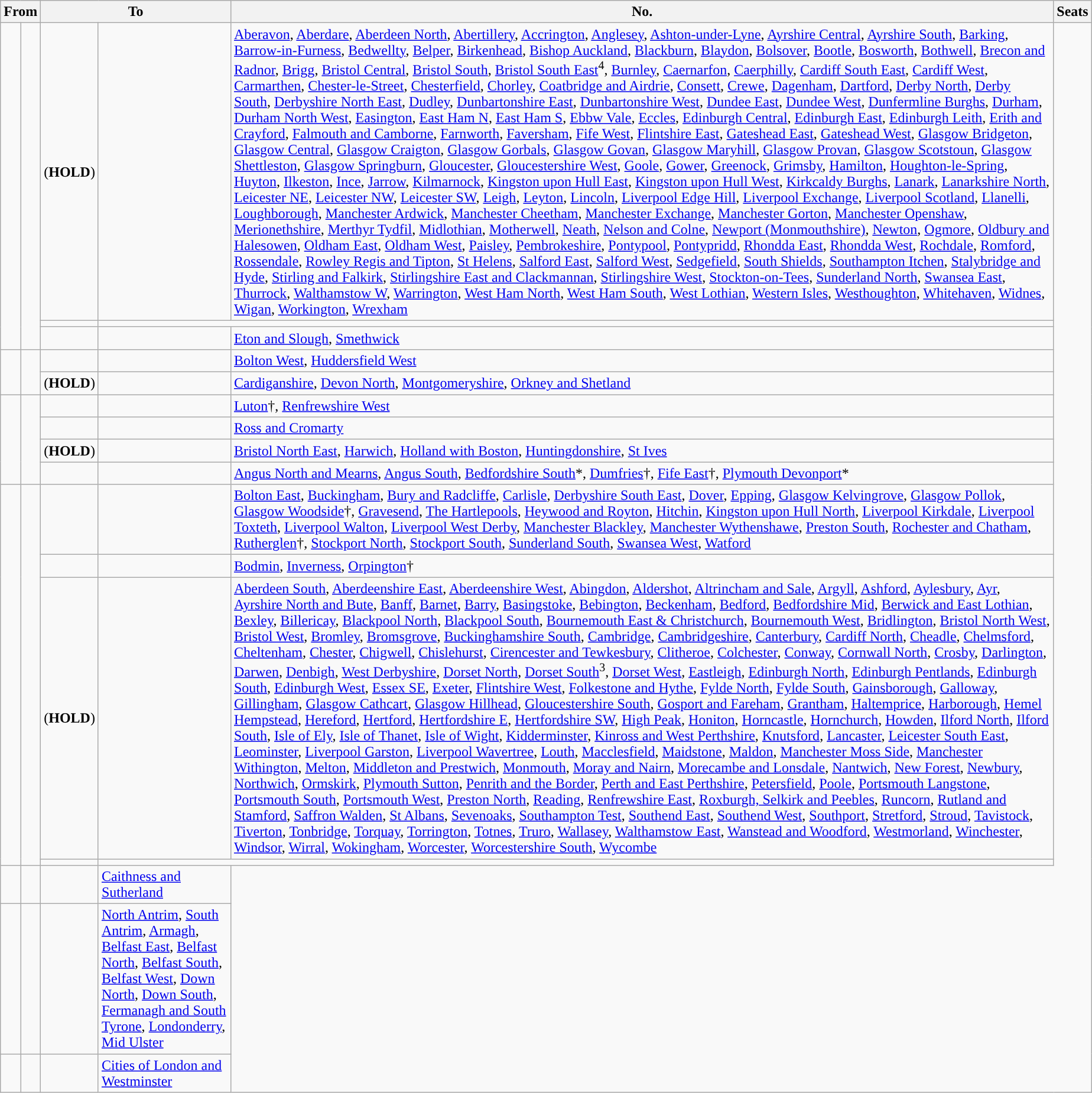<table class="wikitable sortable" style="margin:1em">
<tr>
<th colspan=2>From</th>
<th colspan=2>To</th>
<th>No.</th>
<th class=unsortable>Seats</th>
</tr>
<tr>
<td rowspan=3 style="color:inherit;background:"></td>
<td rowspan=3></td>
<td> (<strong>HOLD</strong>)</td>
<td></td>
<td><a href='#'>Aberavon</a>, <a href='#'>Aberdare</a>, <a href='#'>Aberdeen North</a>, <a href='#'>Abertillery</a>, <a href='#'>Accrington</a>, <a href='#'>Anglesey</a>, <a href='#'>Ashton-under-Lyne</a>, <a href='#'>Ayrshire Central</a>, <a href='#'>Ayrshire South</a>, <a href='#'>Barking</a>, <a href='#'>Barrow-in-Furness</a>, <a href='#'>Bedwellty</a>, <a href='#'>Belper</a>, <a href='#'>Birkenhead</a>, <a href='#'>Bishop Auckland</a>, <a href='#'>Blackburn</a>, <a href='#'>Blaydon</a>, <a href='#'>Bolsover</a>, <a href='#'>Bootle</a>, <a href='#'>Bosworth</a>, <a href='#'>Bothwell</a>, <a href='#'>Brecon and Radnor</a>, <a href='#'>Brigg</a>, <a href='#'>Bristol Central</a>, <a href='#'>Bristol South</a>, <a href='#'>Bristol South East</a><sup>4</sup>, <a href='#'>Burnley</a>, <a href='#'>Caernarfon</a>, <a href='#'>Caerphilly</a>, <a href='#'>Cardiff South East</a>, <a href='#'>Cardiff West</a>, <a href='#'>Carmarthen</a>, <a href='#'>Chester-le-Street</a>, <a href='#'>Chesterfield</a>, <a href='#'>Chorley</a>, <a href='#'>Coatbridge and Airdrie</a>, <a href='#'>Consett</a>, <a href='#'>Crewe</a>, <a href='#'>Dagenham</a>, <a href='#'>Dartford</a>, <a href='#'>Derby North</a>, <a href='#'>Derby South</a>, <a href='#'>Derbyshire North East</a>, <a href='#'>Dudley</a>, <a href='#'>Dunbartonshire East</a>, <a href='#'>Dunbartonshire West</a>, <a href='#'>Dundee East</a>, <a href='#'>Dundee West</a>, <a href='#'>Dunfermline Burghs</a>, <a href='#'>Durham</a>, <a href='#'>Durham North West</a>, <a href='#'>Easington</a>, <a href='#'>East Ham N</a>, <a href='#'>East Ham S</a>, <a href='#'>Ebbw Vale</a>, <a href='#'>Eccles</a>, <a href='#'>Edinburgh Central</a>, <a href='#'>Edinburgh East</a>, <a href='#'>Edinburgh Leith</a>, <a href='#'>Erith and Crayford</a>, <a href='#'>Falmouth and Camborne</a>, <a href='#'>Farnworth</a>, <a href='#'>Faversham</a>, <a href='#'>Fife West</a>, <a href='#'>Flintshire East</a>, <a href='#'>Gateshead East</a>, <a href='#'>Gateshead West</a>, <a href='#'>Glasgow Bridgeton</a>, <a href='#'>Glasgow Central</a>, <a href='#'>Glasgow Craigton</a>, <a href='#'>Glasgow Gorbals</a>, <a href='#'>Glasgow Govan</a>, <a href='#'>Glasgow Maryhill</a>, <a href='#'>Glasgow Provan</a>, <a href='#'>Glasgow Scotstoun</a>, <a href='#'>Glasgow Shettleston</a>, <a href='#'>Glasgow Springburn</a>, <a href='#'>Gloucester</a>, <a href='#'>Gloucestershire West</a>, <a href='#'>Goole</a>, <a href='#'>Gower</a>, <a href='#'>Greenock</a>, <a href='#'>Grimsby</a>, <a href='#'>Hamilton</a>, <a href='#'>Houghton-le-Spring</a>, <a href='#'>Huyton</a>, <a href='#'>Ilkeston</a>, <a href='#'>Ince</a>, <a href='#'>Jarrow</a>, <a href='#'>Kilmarnock</a>, <a href='#'>Kingston upon Hull East</a>, <a href='#'>Kingston upon Hull West</a>, <a href='#'>Kirkcaldy Burghs</a>, <a href='#'>Lanark</a>, <a href='#'>Lanarkshire North</a>, <a href='#'>Leicester NE</a>, <a href='#'>Leicester NW</a>, <a href='#'>Leicester SW</a>, <a href='#'>Leigh</a>, <a href='#'>Leyton</a>, <a href='#'>Lincoln</a>, <a href='#'>Liverpool Edge Hill</a>, <a href='#'>Liverpool Exchange</a>, <a href='#'>Liverpool Scotland</a>, <a href='#'>Llanelli</a>, <a href='#'>Loughborough</a>, <a href='#'>Manchester Ardwick</a>, <a href='#'>Manchester Cheetham</a>, <a href='#'>Manchester Exchange</a>, <a href='#'>Manchester Gorton</a>, <a href='#'>Manchester Openshaw</a>, <a href='#'>Merionethshire</a>, <a href='#'>Merthyr Tydfil</a>, <a href='#'>Midlothian</a>, <a href='#'>Motherwell</a>, <a href='#'>Neath</a>, <a href='#'>Nelson and Colne</a>, <a href='#'>Newport (Monmouthshire)</a>, <a href='#'>Newton</a>, <a href='#'>Ogmore</a>, <a href='#'>Oldbury and Halesowen</a>, <a href='#'>Oldham East</a>, <a href='#'>Oldham West</a>, <a href='#'>Paisley</a>, <a href='#'>Pembrokeshire</a>, <a href='#'>Pontypool</a>, <a href='#'>Pontypridd</a>, <a href='#'>Rhondda East</a>, <a href='#'>Rhondda West</a>, <a href='#'>Rochdale</a>, <a href='#'>Romford</a>, <a href='#'>Rossendale</a>, <a href='#'>Rowley Regis and Tipton</a>, <a href='#'>St Helens</a>, <a href='#'>Salford East</a>, <a href='#'>Salford West</a>, <a href='#'>Sedgefield</a>, <a href='#'>South Shields</a>, <a href='#'>Southampton Itchen</a>, <a href='#'>Stalybridge and Hyde</a>, <a href='#'>Stirling and Falkirk</a>, <a href='#'>Stirlingshire East and Clackmannan</a>, <a href='#'>Stirlingshire West</a>, <a href='#'>Stockton-on-Tees</a>, <a href='#'>Sunderland North</a>, <a href='#'>Swansea East</a>, <a href='#'>Thurrock</a>, <a href='#'>Walthamstow W</a>, <a href='#'>Warrington</a>, <a href='#'>West Ham North</a>, <a href='#'>West Ham South</a>, <a href='#'>West Lothian</a>, <a href='#'>Western Isles</a>, <a href='#'>Westhoughton</a>, <a href='#'>Whitehaven</a>, <a href='#'>Widnes</a>, <a href='#'>Wigan</a>, <a href='#'>Workington</a>, <a href='#'>Wrexham</a></td>
</tr>
<tr>
<td></td>
<td colspan=2></td>
</tr>
<tr>
<td></td>
<td></td>
<td><a href='#'>Eton and Slough</a>, <a href='#'>Smethwick</a></td>
</tr>
<tr>
<td rowspan=2 style="color:inherit;background:"></td>
<td rowspan=2></td>
<td></td>
<td></td>
<td><a href='#'>Bolton West</a>, <a href='#'>Huddersfield West</a></td>
</tr>
<tr>
<td> (<strong>HOLD</strong>)</td>
<td></td>
<td><a href='#'>Cardiganshire</a>, <a href='#'>Devon North</a>, <a href='#'>Montgomeryshire</a>, <a href='#'>Orkney and Shetland</a></td>
</tr>
<tr>
<td rowspan=4></td>
<td rowspan=4></td>
<td></td>
<td></td>
<td><a href='#'>Luton</a>†, <a href='#'>Renfrewshire West</a></td>
</tr>
<tr>
<td></td>
<td></td>
<td><a href='#'>Ross and Cromarty</a></td>
</tr>
<tr>
<td> (<strong>HOLD</strong>)</td>
<td></td>
<td><a href='#'>Bristol North East</a>, <a href='#'>Harwich</a>, <a href='#'>Holland with Boston</a>, <a href='#'>Huntingdonshire</a>, <a href='#'>St Ives</a></td>
</tr>
<tr>
<td></td>
<td></td>
<td><a href='#'>Angus North and Mearns</a>, <a href='#'>Angus South</a>, <a href='#'>Bedfordshire South</a>*, <a href='#'>Dumfries</a>†, <a href='#'>Fife East</a>†, <a href='#'>Plymouth Devonport</a>*</td>
</tr>
<tr>
<td rowspan=4 style="color:inherit;background:"></td>
<td rowspan=4></td>
<td></td>
<td></td>
<td><a href='#'>Bolton East</a>, <a href='#'>Buckingham</a>, <a href='#'>Bury and Radcliffe</a>, <a href='#'>Carlisle</a>, <a href='#'>Derbyshire South East</a>, <a href='#'>Dover</a>, <a href='#'>Epping</a>, <a href='#'>Glasgow Kelvingrove</a>, <a href='#'>Glasgow Pollok</a>, <a href='#'>Glasgow Woodside</a>†, <a href='#'>Gravesend</a>, <a href='#'>The Hartlepools</a>, <a href='#'>Heywood and Royton</a>, <a href='#'>Hitchin</a>, <a href='#'>Kingston upon Hull North</a>, <a href='#'>Liverpool Kirkdale</a>, <a href='#'>Liverpool Toxteth</a>, <a href='#'>Liverpool Walton</a>, <a href='#'>Liverpool West Derby</a>, <a href='#'>Manchester Blackley</a>, <a href='#'>Manchester Wythenshawe</a>, <a href='#'>Preston South</a>, <a href='#'>Rochester and Chatham</a>, <a href='#'>Rutherglen</a>†, <a href='#'>Stockport North</a>, <a href='#'>Stockport South</a>, <a href='#'>Sunderland South</a>, <a href='#'>Swansea West</a>, <a href='#'>Watford</a></td>
</tr>
<tr>
<td></td>
<td></td>
<td><a href='#'>Bodmin</a>, <a href='#'>Inverness</a>, <a href='#'>Orpington</a>†</td>
</tr>
<tr>
<td> (<strong>HOLD</strong>)</td>
<td></td>
<td><a href='#'>Aberdeen South</a>, <a href='#'>Aberdeenshire East</a>, <a href='#'>Aberdeenshire West</a>, <a href='#'>Abingdon</a>, <a href='#'>Aldershot</a>, <a href='#'>Altrincham and Sale</a>, <a href='#'>Argyll</a>, <a href='#'>Ashford</a>, <a href='#'>Aylesbury</a>, <a href='#'>Ayr</a>, <a href='#'>Ayrshire North and Bute</a>, <a href='#'>Banff</a>, <a href='#'>Barnet</a>, <a href='#'>Barry</a>, <a href='#'>Basingstoke</a>, <a href='#'>Bebington</a>, <a href='#'>Beckenham</a>, <a href='#'>Bedford</a>, <a href='#'>Bedfordshire Mid</a>, <a href='#'>Berwick and East Lothian</a>, <a href='#'>Bexley</a>, <a href='#'>Billericay</a>, <a href='#'>Blackpool North</a>, <a href='#'>Blackpool South</a>, <a href='#'>Bournemouth East & Christchurch</a>, <a href='#'>Bournemouth West</a>, <a href='#'>Bridlington</a>, <a href='#'>Bristol North West</a>, <a href='#'>Bristol West</a>, <a href='#'>Bromley</a>, <a href='#'>Bromsgrove</a>, <a href='#'>Buckinghamshire South</a>, <a href='#'>Cambridge</a>, <a href='#'>Cambridgeshire</a>, <a href='#'>Canterbury</a>, <a href='#'>Cardiff North</a>, <a href='#'>Cheadle</a>, <a href='#'>Chelmsford</a>, <a href='#'>Cheltenham</a>, <a href='#'>Chester</a>, <a href='#'>Chigwell</a>, <a href='#'>Chislehurst</a>, <a href='#'>Cirencester and Tewkesbury</a>, <a href='#'>Clitheroe</a>, <a href='#'>Colchester</a>, <a href='#'>Conway</a>, <a href='#'>Cornwall North</a>, <a href='#'>Crosby</a>, <a href='#'>Darlington</a>, <a href='#'>Darwen</a>, <a href='#'>Denbigh</a>, <a href='#'>West Derbyshire</a>, <a href='#'>Dorset North</a>, <a href='#'>Dorset South</a><sup>3</sup>, <a href='#'>Dorset West</a>, <a href='#'>Eastleigh</a>, <a href='#'>Edinburgh North</a>, <a href='#'>Edinburgh Pentlands</a>, <a href='#'>Edinburgh South</a>, <a href='#'>Edinburgh West</a>, <a href='#'>Essex SE</a>, <a href='#'>Exeter</a>, <a href='#'>Flintshire West</a>, <a href='#'>Folkestone and Hythe</a>, <a href='#'>Fylde North</a>, <a href='#'>Fylde South</a>, <a href='#'>Gainsborough</a>, <a href='#'>Galloway</a>, <a href='#'>Gillingham</a>, <a href='#'>Glasgow Cathcart</a>, <a href='#'>Glasgow Hillhead</a>, <a href='#'>Gloucestershire South</a>, <a href='#'>Gosport and Fareham</a>, <a href='#'>Grantham</a>, <a href='#'>Haltemprice</a>, <a href='#'>Harborough</a>, <a href='#'>Hemel Hempstead</a>, <a href='#'>Hereford</a>, <a href='#'>Hertford</a>, <a href='#'>Hertfordshire E</a>, <a href='#'>Hertfordshire SW</a>, <a href='#'>High Peak</a>, <a href='#'>Honiton</a>, <a href='#'>Horncastle</a>, <a href='#'>Hornchurch</a>, <a href='#'>Howden</a>, <a href='#'>Ilford North</a>, <a href='#'>Ilford South</a>, <a href='#'>Isle of Ely</a>, <a href='#'>Isle of Thanet</a>, <a href='#'>Isle of Wight</a>, <a href='#'>Kidderminster</a>, <a href='#'>Kinross and West Perthshire</a>, <a href='#'>Knutsford</a>, <a href='#'>Lancaster</a>, <a href='#'>Leicester South East</a>, <a href='#'>Leominster</a>, <a href='#'>Liverpool Garston</a>, <a href='#'>Liverpool Wavertree</a>, <a href='#'>Louth</a>, <a href='#'>Macclesfield</a>, <a href='#'>Maidstone</a>, <a href='#'>Maldon</a>, <a href='#'>Manchester Moss Side</a>, <a href='#'>Manchester Withington</a>, <a href='#'>Melton</a>, <a href='#'>Middleton and Prestwich</a>, <a href='#'>Monmouth</a>, <a href='#'>Moray and Nairn</a>, <a href='#'>Morecambe and Lonsdale</a>, <a href='#'>Nantwich</a>, <a href='#'>New Forest</a>, <a href='#'>Newbury</a>, <a href='#'>Northwich</a>, <a href='#'>Ormskirk</a>, <a href='#'>Plymouth Sutton</a>, <a href='#'>Penrith and the Border</a>, <a href='#'>Perth and East Perthshire</a>, <a href='#'>Petersfield</a>, <a href='#'>Poole</a>, <a href='#'>Portsmouth Langstone</a>, <a href='#'>Portsmouth South</a>, <a href='#'>Portsmouth West</a>, <a href='#'>Preston North</a>, <a href='#'>Reading</a>, <a href='#'>Renfrewshire East</a>, <a href='#'>Roxburgh, Selkirk and Peebles</a>, <a href='#'>Runcorn</a>, <a href='#'>Rutland and Stamford</a>, <a href='#'>Saffron Walden</a>, <a href='#'>St Albans</a>, <a href='#'>Sevenoaks</a>, <a href='#'>Southampton Test</a>, <a href='#'>Southend East</a>, <a href='#'>Southend West</a>, <a href='#'>Southport</a>, <a href='#'>Stretford</a>, <a href='#'>Stroud</a>, <a href='#'>Tavistock</a>, <a href='#'>Tiverton</a>, <a href='#'>Tonbridge</a>, <a href='#'>Torquay</a>, <a href='#'>Torrington</a>, <a href='#'>Totnes</a>, <a href='#'>Truro</a>, <a href='#'>Wallasey</a>, <a href='#'>Walthamstow East</a>, <a href='#'>Wanstead and Woodford</a>, <a href='#'>Westmorland</a>, <a href='#'>Winchester</a>, <a href='#'>Windsor</a>, <a href='#'>Wirral</a>, <a href='#'>Wokingham</a>, <a href='#'>Worcester</a>, <a href='#'>Worcestershire South</a>, <a href='#'>Wycombe</a></td>
</tr>
<tr>
<td></td>
<td colspan=2></td>
</tr>
<tr>
<td></td>
<td></td>
<td></td>
<td><a href='#'>Caithness and Sutherland</a></td>
</tr>
<tr>
<td></td>
<td></td>
<td></td>
<td><a href='#'>North Antrim</a>, <a href='#'>South Antrim</a>, <a href='#'>Armagh</a>, <a href='#'>Belfast East</a>, <a href='#'>Belfast North</a>, <a href='#'>Belfast South</a>, <a href='#'>Belfast West</a>, <a href='#'>Down North</a>, <a href='#'>Down South</a>, <a href='#'>Fermanagh and South Tyrone</a>, <a href='#'>Londonderry</a>, <a href='#'>Mid Ulster</a></td>
</tr>
<tr>
<td></td>
<td></td>
<td></td>
<td><a href='#'>Cities of London and Westminster</a></td>
</tr>
</table>
